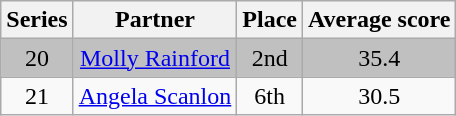<table class="wikitable" style="text-align:center;">
<tr>
<th>Series</th>
<th>Partner</th>
<th>Place</th>
<th>Average score</th>
</tr>
<tr style=background:silver>
<td>20</td>
<td><a href='#'>Molly Rainford</a></td>
<td>2nd</td>
<td>35.4</td>
</tr>
<tr>
<td>21</td>
<td><a href='#'>Angela Scanlon</a></td>
<td>6th</td>
<td>30.5</td>
</tr>
</table>
